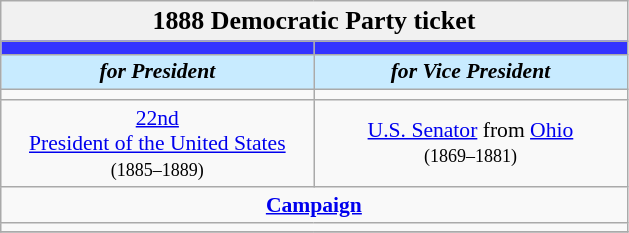<table class="wikitable" style="font-size:90%; text-align:center;">
<tr>
<td style="background:#f1f1f1;" colspan="30"><big><strong>1888 Democratic Party ticket</strong></big></td>
</tr>
<tr>
<th style="width:3em; font-size:135%; background:#3333FF; width:200px;"><a href='#'></a></th>
<th style="width:3em; font-size:135%; background:#3333FF; width:200px;"><a href='#'></a></th>
</tr>
<tr>
<td style="width:3em; font-size:100%; color:#000; background:#C8EBFF; width:200px;"><strong><em>for President</em></strong></td>
<td style="width:3em; font-size:100%; color:#000; background:#C8EBFF; width:200px;"><strong><em>for Vice President</em></strong></td>
</tr>
<tr>
<td></td>
<td></td>
</tr>
<tr>
<td><a href='#'>22nd</a><br><a href='#'>President of the United States</a><br><small>(1885–1889)</small></td>
<td><a href='#'>U.S. Senator</a> from <a href='#'>Ohio</a><br><small>(1869–1881)</small></td>
</tr>
<tr>
<td colspan=2><a href='#'><strong>Campaign</strong></a></td>
</tr>
<tr>
<td colspan=2></td>
</tr>
<tr>
</tr>
</table>
